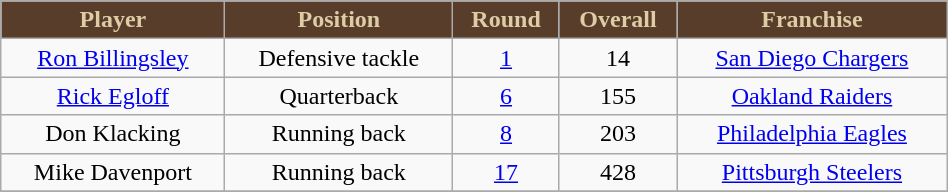<table class="wikitable" width="50%">
<tr align="center"  style="background:#593D2B;color:#DDCCA5;">
<td><strong>Player</strong></td>
<td><strong>Position</strong></td>
<td><strong>Round</strong></td>
<td><strong>Overall</strong></td>
<td><strong>Franchise</strong></td>
</tr>
<tr align="center" bgcolor="">
<td><a href='#'>Ron Billingsley</a></td>
<td>Defensive tackle</td>
<td><a href='#'>1</a></td>
<td>14</td>
<td><a href='#'>San Diego Chargers</a></td>
</tr>
<tr align="center" bgcolor="">
<td><a href='#'>Rick Egloff</a></td>
<td>Quarterback</td>
<td><a href='#'>6</a></td>
<td>155</td>
<td><a href='#'>Oakland Raiders</a></td>
</tr>
<tr align="center" bgcolor="">
<td>Don Klacking</td>
<td>Running back</td>
<td><a href='#'>8</a></td>
<td>203</td>
<td><a href='#'>Philadelphia Eagles</a></td>
</tr>
<tr align="center" bgcolor="">
<td>Mike Davenport</td>
<td>Running back</td>
<td><a href='#'>17</a></td>
<td>428</td>
<td><a href='#'>Pittsburgh Steelers</a></td>
</tr>
<tr align="center" bgcolor="">
</tr>
</table>
